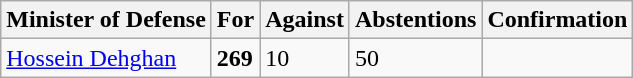<table class="wikitable">
<tr>
<th>Minister of Defense</th>
<th>For</th>
<th>Against</th>
<th>Abstentions</th>
<th>Confirmation</th>
</tr>
<tr>
<td><a href='#'>Hossein Dehghan</a></td>
<td><strong>269</strong></td>
<td>10</td>
<td>50</td>
<td></td>
</tr>
</table>
